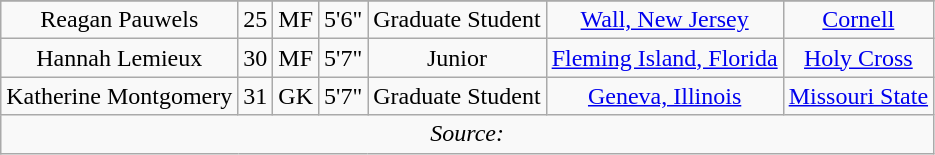<table class="wikitable sortable" style="text-align:center;" border="1">
<tr align=center>
</tr>
<tr>
<td>Reagan Pauwels</td>
<td>25</td>
<td>MF</td>
<td>5'6"</td>
<td>Graduate Student</td>
<td><a href='#'>Wall, New Jersey</a></td>
<td><a href='#'>Cornell</a></td>
</tr>
<tr>
<td>Hannah Lemieux</td>
<td>30</td>
<td>MF</td>
<td>5'7"</td>
<td>Junior</td>
<td><a href='#'>Fleming Island, Florida</a></td>
<td><a href='#'>Holy Cross</a></td>
</tr>
<tr>
<td>Katherine Montgomery</td>
<td>31</td>
<td>GK</td>
<td>5'7"</td>
<td>Graduate Student</td>
<td><a href='#'>Geneva, Illinois</a></td>
<td><a href='#'>Missouri State</a></td>
</tr>
<tr>
<td colspan=7><em>Source:</em></td>
</tr>
</table>
